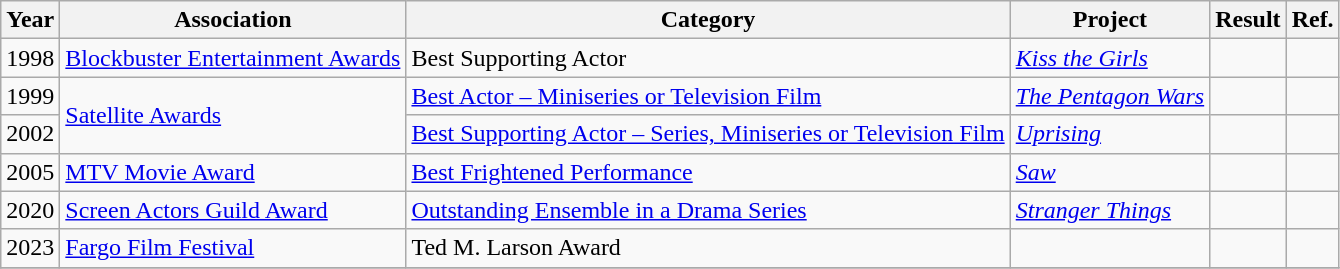<table class="wikitable unsortable">
<tr>
<th>Year</th>
<th>Association</th>
<th>Category</th>
<th>Project</th>
<th>Result</th>
<th>Ref.</th>
</tr>
<tr>
<td>1998</td>
<td><a href='#'>Blockbuster Entertainment Awards</a></td>
<td>Best Supporting Actor</td>
<td><em><a href='#'>Kiss the Girls</a></em></td>
<td></td>
<td></td>
</tr>
<tr>
<td>1999</td>
<td rowspan="2"><a href='#'>Satellite Awards</a></td>
<td><a href='#'>Best Actor – Miniseries or Television Film</a></td>
<td><em><a href='#'>The Pentagon Wars</a></em></td>
<td></td>
<td></td>
</tr>
<tr>
<td>2002</td>
<td><a href='#'>Best Supporting Actor – Series, Miniseries or Television Film</a></td>
<td><em><a href='#'>Uprising</a></em></td>
<td></td>
<td></td>
</tr>
<tr>
<td>2005</td>
<td><a href='#'>MTV Movie Award</a></td>
<td><a href='#'>Best Frightened Performance</a></td>
<td><em><a href='#'>Saw</a></em></td>
<td></td>
</tr>
<tr>
<td>2020</td>
<td><a href='#'>Screen Actors Guild Award</a></td>
<td><a href='#'>Outstanding Ensemble in a Drama Series</a></td>
<td><em><a href='#'>Stranger Things</a></em></td>
<td></td>
<td></td>
</tr>
<tr>
<td>2023</td>
<td><a href='#'>Fargo Film Festival</a></td>
<td>Ted M. Larson Award</td>
<td></td>
<td></td>
<td></td>
</tr>
<tr>
</tr>
</table>
